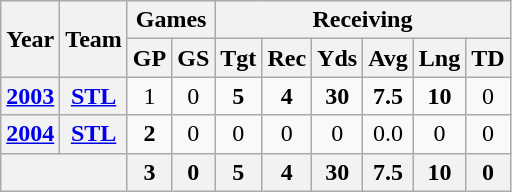<table class="wikitable" style="text-align:center">
<tr>
<th rowspan="2">Year</th>
<th rowspan="2">Team</th>
<th colspan="2">Games</th>
<th colspan="6">Receiving</th>
</tr>
<tr>
<th>GP</th>
<th>GS</th>
<th>Tgt</th>
<th>Rec</th>
<th>Yds</th>
<th>Avg</th>
<th>Lng</th>
<th>TD</th>
</tr>
<tr>
<th><a href='#'>2003</a></th>
<th><a href='#'>STL</a></th>
<td>1</td>
<td>0</td>
<td><strong>5</strong></td>
<td><strong>4</strong></td>
<td><strong>30</strong></td>
<td><strong>7.5</strong></td>
<td><strong>10</strong></td>
<td>0</td>
</tr>
<tr>
<th><a href='#'>2004</a></th>
<th><a href='#'>STL</a></th>
<td><strong>2</strong></td>
<td>0</td>
<td>0</td>
<td>0</td>
<td>0</td>
<td>0.0</td>
<td>0</td>
<td>0</td>
</tr>
<tr>
<th colspan="2"></th>
<th>3</th>
<th>0</th>
<th>5</th>
<th>4</th>
<th>30</th>
<th>7.5</th>
<th>10</th>
<th>0</th>
</tr>
</table>
